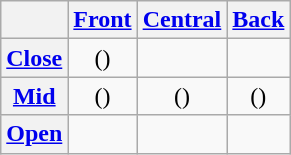<table class="wikitable">
<tr>
<th></th>
<th align="center"><a href='#'>Front</a></th>
<th align="center"><a href='#'>Central</a></th>
<th><a href='#'>Back</a></th>
</tr>
<tr align="center">
<th><a href='#'>Close</a></th>
<td>()</td>
<td></td>
<td></td>
</tr>
<tr align="center">
<th><a href='#'>Mid</a></th>
<td>()</td>
<td>()</td>
<td>()</td>
</tr>
<tr align="center">
<th><a href='#'>Open</a></th>
<td></td>
<td></td>
<td></td>
</tr>
</table>
